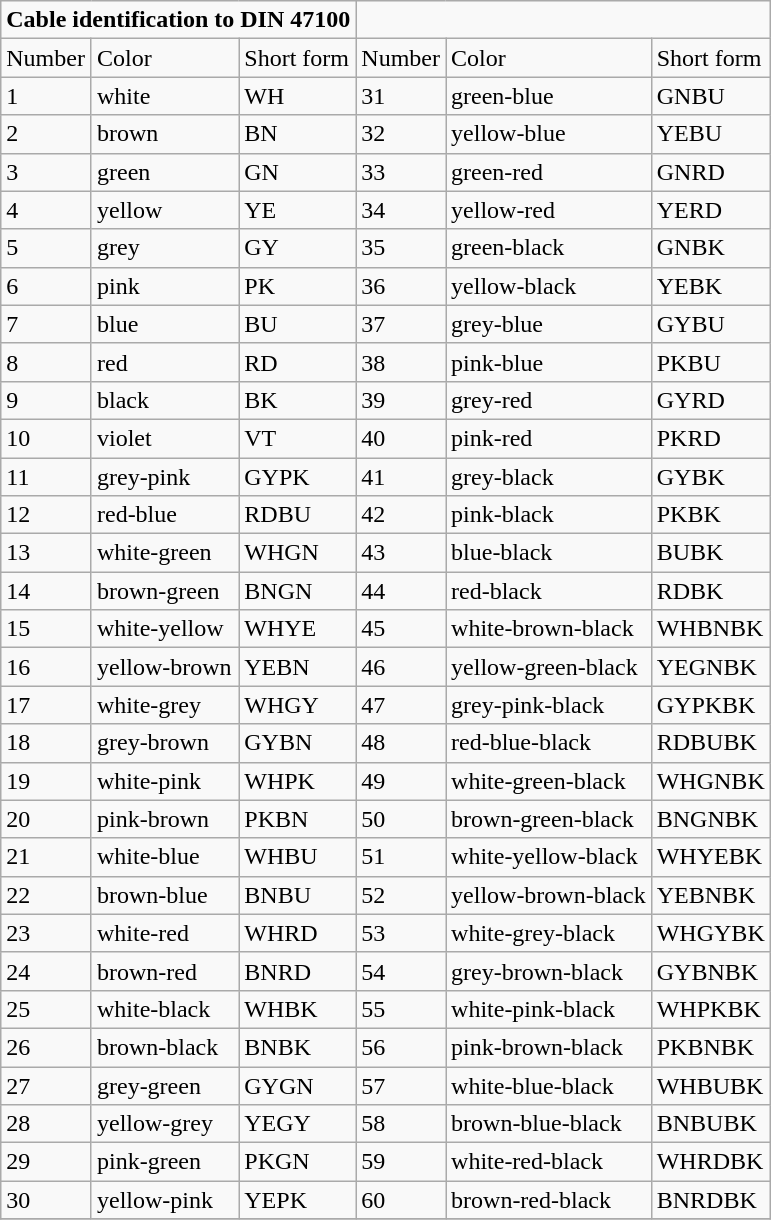<table class="wikitable">
<tr ->
<td colspan=3><strong>Cable identification to DIN 47100</strong></td>
</tr>
<tr ->
<td>Number</td>
<td>Color</td>
<td>Short form</td>
<td>Number</td>
<td>Color</td>
<td>Short form</td>
</tr>
<tr ->
<td>1</td>
<td>white</td>
<td>WH</td>
<td>31</td>
<td>green-blue</td>
<td>GNBU</td>
</tr>
<tr ->
<td>2</td>
<td>brown</td>
<td>BN</td>
<td>32</td>
<td>yellow-blue</td>
<td>YEBU</td>
</tr>
<tr ->
<td>3</td>
<td>green</td>
<td>GN</td>
<td>33</td>
<td>green-red</td>
<td>GNRD</td>
</tr>
<tr ->
<td>4</td>
<td>yellow</td>
<td>YE</td>
<td>34</td>
<td>yellow-red</td>
<td>YERD</td>
</tr>
<tr ->
<td>5</td>
<td>grey</td>
<td>GY</td>
<td>35</td>
<td>green-black</td>
<td>GNBK</td>
</tr>
<tr ->
<td>6</td>
<td>pink</td>
<td>PK</td>
<td>36</td>
<td>yellow-black</td>
<td>YEBK</td>
</tr>
<tr ->
<td>7</td>
<td>blue</td>
<td>BU</td>
<td>37</td>
<td>grey-blue</td>
<td>GYBU</td>
</tr>
<tr ->
<td>8</td>
<td>red</td>
<td>RD</td>
<td>38</td>
<td>pink-blue</td>
<td>PKBU</td>
</tr>
<tr ->
<td>9</td>
<td>black</td>
<td>BK</td>
<td>39</td>
<td>grey-red</td>
<td>GYRD</td>
</tr>
<tr ->
<td>10</td>
<td>violet</td>
<td>VT</td>
<td>40</td>
<td>pink-red</td>
<td>PKRD</td>
</tr>
<tr ->
<td>11</td>
<td>grey-pink</td>
<td>GYPK</td>
<td>41</td>
<td>grey-black</td>
<td>GYBK</td>
</tr>
<tr ->
<td>12</td>
<td>red-blue</td>
<td>RDBU</td>
<td>42</td>
<td>pink-black</td>
<td>PKBK</td>
</tr>
<tr ->
<td>13</td>
<td>white-green</td>
<td>WHGN</td>
<td>43</td>
<td>blue-black</td>
<td>BUBK</td>
</tr>
<tr ->
<td>14</td>
<td>brown-green</td>
<td>BNGN</td>
<td>44</td>
<td>red-black</td>
<td>RDBK</td>
</tr>
<tr ->
<td>15</td>
<td>white-yellow</td>
<td>WHYE</td>
<td>45</td>
<td>white-brown-black</td>
<td>WHBNBK</td>
</tr>
<tr ->
<td>16</td>
<td>yellow-brown</td>
<td>YEBN</td>
<td>46</td>
<td>yellow-green-black</td>
<td>YEGNBK</td>
</tr>
<tr ->
<td>17</td>
<td>white-grey</td>
<td>WHGY</td>
<td>47</td>
<td>grey-pink-black</td>
<td>GYPKBK</td>
</tr>
<tr ->
<td>18</td>
<td>grey-brown</td>
<td>GYBN</td>
<td>48</td>
<td>red-blue-black</td>
<td>RDBUBK</td>
</tr>
<tr ->
<td>19</td>
<td>white-pink</td>
<td>WHPK</td>
<td>49</td>
<td>white-green-black</td>
<td>WHGNBK</td>
</tr>
<tr ->
<td>20</td>
<td>pink-brown</td>
<td>PKBN</td>
<td>50</td>
<td>brown-green-black</td>
<td>BNGNBK</td>
</tr>
<tr ->
<td>21</td>
<td>white-blue</td>
<td>WHBU</td>
<td>51</td>
<td>white-yellow-black</td>
<td>WHYEBK</td>
</tr>
<tr ->
<td>22</td>
<td>brown-blue</td>
<td>BNBU</td>
<td>52</td>
<td>yellow-brown-black</td>
<td>YEBNBK</td>
</tr>
<tr ->
<td>23</td>
<td>white-red</td>
<td>WHRD</td>
<td>53</td>
<td>white-grey-black</td>
<td>WHGYBK</td>
</tr>
<tr ->
<td>24</td>
<td>brown-red</td>
<td>BNRD</td>
<td>54</td>
<td>grey-brown-black</td>
<td>GYBNBK</td>
</tr>
<tr ->
<td>25</td>
<td>white-black</td>
<td>WHBK</td>
<td>55</td>
<td>white-pink-black</td>
<td>WHPKBK</td>
</tr>
<tr ->
<td>26</td>
<td>brown-black</td>
<td>BNBK</td>
<td>56</td>
<td>pink-brown-black</td>
<td>PKBNBK</td>
</tr>
<tr ->
<td>27</td>
<td>grey-green</td>
<td>GYGN</td>
<td>57</td>
<td>white-blue-black</td>
<td>WHBUBK</td>
</tr>
<tr ->
<td>28</td>
<td>yellow-grey</td>
<td>YEGY</td>
<td>58</td>
<td>brown-blue-black</td>
<td>BNBUBK</td>
</tr>
<tr ->
<td>29</td>
<td>pink-green</td>
<td>PKGN</td>
<td>59</td>
<td>white-red-black</td>
<td>WHRDBK</td>
</tr>
<tr ->
<td>30</td>
<td>yellow-pink</td>
<td>YEPK</td>
<td>60</td>
<td>brown-red-black</td>
<td>BNRDBK</td>
</tr>
<tr ->
</tr>
</table>
